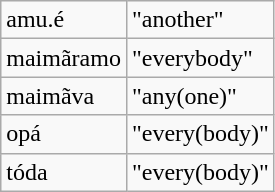<table class="wikitable">
<tr>
<td>amu.é</td>
<td>"another"</td>
</tr>
<tr>
<td>maimãramo</td>
<td>"everybody"</td>
</tr>
<tr>
<td>maimãva</td>
<td>"any(one)"</td>
</tr>
<tr>
<td>opá</td>
<td>"every(body)"</td>
</tr>
<tr>
<td>tóda</td>
<td>"every(body)"</td>
</tr>
</table>
